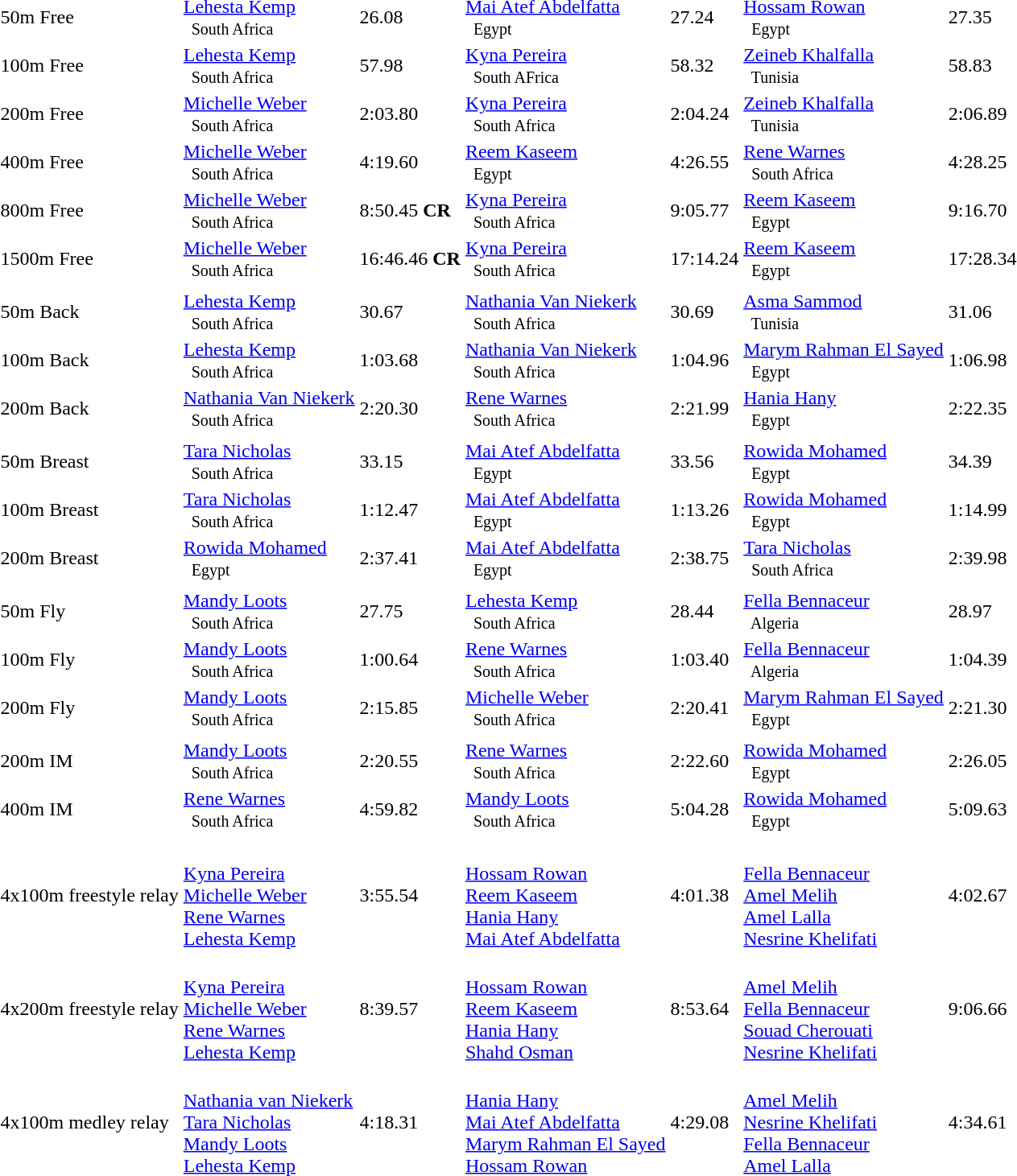<table>
<tr>
<td>50m Free</td>
<td><a href='#'>Lehesta Kemp</a> <small><br>    South Africa </small></td>
<td>26.08</td>
<td><a href='#'>Mai Atef Abdelfatta</a> <small><br>    Egypt </small></td>
<td>27.24</td>
<td><a href='#'>Hossam Rowan</a> <small><br>    Egypt </small></td>
<td>27.35</td>
</tr>
<tr>
<td>100m Free</td>
<td><a href='#'>Lehesta Kemp</a> <small><br>    South Africa </small></td>
<td>57.98</td>
<td><a href='#'>Kyna Pereira</a> <small><br>    South AFrica </small></td>
<td>58.32</td>
<td><a href='#'>Zeineb Khalfalla</a> <small><br>    Tunisia </small></td>
<td>58.83</td>
</tr>
<tr>
<td>200m Free</td>
<td><a href='#'>Michelle Weber</a> <small><br>    South Africa </small></td>
<td>2:03.80</td>
<td><a href='#'>Kyna Pereira</a> <small><br>    South Africa </small></td>
<td>2:04.24</td>
<td><a href='#'>Zeineb Khalfalla</a> <small><br>    Tunisia </small></td>
<td>2:06.89</td>
</tr>
<tr>
<td>400m Free</td>
<td><a href='#'>Michelle Weber</a> <small><br>    South Africa </small></td>
<td>4:19.60</td>
<td><a href='#'>Reem Kaseem</a> <small><br>    Egypt </small></td>
<td>4:26.55</td>
<td><a href='#'>Rene Warnes</a> <small><br>    South Africa </small></td>
<td>4:28.25</td>
</tr>
<tr>
<td>800m Free</td>
<td><a href='#'>Michelle Weber</a> <small><br>    South Africa </small></td>
<td>8:50.45 <strong>CR</strong></td>
<td><a href='#'>Kyna Pereira</a> <small><br>    South Africa </small></td>
<td>9:05.77</td>
<td><a href='#'>Reem Kaseem</a> <small><br>    Egypt </small></td>
<td>9:16.70</td>
</tr>
<tr>
<td>1500m Free</td>
<td><a href='#'>Michelle Weber</a> <small><br>    South Africa </small></td>
<td>16:46.46 <strong>CR</strong></td>
<td><a href='#'>Kyna Pereira</a> <small><br>    South Africa </small></td>
<td>17:14.24</td>
<td><a href='#'>Reem Kaseem</a> <small><br>    Egypt </small></td>
<td>17:28.34</td>
</tr>
<tr>
<td colspan=7></td>
</tr>
<tr>
<td>50m Back</td>
<td><a href='#'>Lehesta Kemp</a> <small><br>    South Africa </small></td>
<td>30.67</td>
<td><a href='#'>Nathania Van Niekerk</a> <small><br>    South Africa </small></td>
<td>30.69</td>
<td><a href='#'>Asma Sammod</a> <small><br>    Tunisia </small></td>
<td>31.06</td>
</tr>
<tr>
<td>100m Back</td>
<td><a href='#'>Lehesta Kemp</a> <small><br>    South Africa </small></td>
<td>1:03.68</td>
<td><a href='#'>Nathania Van Niekerk</a> <small><br>    South Africa </small></td>
<td>1:04.96</td>
<td><a href='#'>Marym Rahman El Sayed</a> <small><br>    Egypt </small></td>
<td>1:06.98</td>
</tr>
<tr>
<td>200m Back</td>
<td><a href='#'>Nathania Van Niekerk</a> <small><br>    South Africa </small></td>
<td>2:20.30</td>
<td><a href='#'>Rene Warnes</a> <small><br>    South Africa </small></td>
<td>2:21.99</td>
<td><a href='#'>Hania Hany</a> <small><br>    Egypt </small></td>
<td>2:22.35</td>
</tr>
<tr>
<td colspan=7></td>
</tr>
<tr>
<td>50m Breast</td>
<td><a href='#'>Tara Nicholas</a> <small><br>    South Africa </small></td>
<td>33.15</td>
<td><a href='#'>Mai Atef Abdelfatta</a> <small><br>    Egypt </small></td>
<td>33.56</td>
<td><a href='#'>Rowida Mohamed</a> <small><br>    Egypt </small></td>
<td>34.39</td>
</tr>
<tr>
<td>100m Breast</td>
<td><a href='#'>Tara Nicholas</a> <small><br>    South Africa </small></td>
<td>1:12.47</td>
<td><a href='#'>Mai Atef Abdelfatta</a> <small><br>    Egypt </small></td>
<td>1:13.26</td>
<td><a href='#'>Rowida Mohamed</a> <small><br>    Egypt </small></td>
<td>1:14.99</td>
</tr>
<tr>
<td>200m Breast</td>
<td><a href='#'>Rowida Mohamed</a> <small><br>    Egypt </small></td>
<td>2:37.41</td>
<td><a href='#'>Mai Atef Abdelfatta</a> <small><br>    Egypt </small></td>
<td>2:38.75</td>
<td><a href='#'>Tara Nicholas</a> <small><br>    South Africa </small></td>
<td>2:39.98</td>
</tr>
<tr>
<td colspan=7></td>
</tr>
<tr>
<td>50m Fly</td>
<td><a href='#'>Mandy Loots</a> <small><br>    South Africa </small></td>
<td>27.75</td>
<td><a href='#'>Lehesta Kemp</a> <small><br>    South Africa </small></td>
<td>28.44</td>
<td><a href='#'>Fella Bennaceur</a> <small><br>    Algeria </small></td>
<td>28.97</td>
</tr>
<tr>
<td>100m Fly</td>
<td><a href='#'>Mandy Loots</a> <small><br>    South Africa </small></td>
<td>1:00.64</td>
<td><a href='#'>Rene Warnes</a> <small><br>    South Africa </small></td>
<td>1:03.40</td>
<td><a href='#'>Fella Bennaceur</a> <small><br>    Algeria </small></td>
<td>1:04.39</td>
</tr>
<tr>
<td>200m Fly</td>
<td><a href='#'>Mandy Loots</a> <small><br>    South Africa </small></td>
<td>2:15.85</td>
<td><a href='#'>Michelle Weber</a> <small><br>    South Africa </small></td>
<td>2:20.41</td>
<td><a href='#'>Marym Rahman El Sayed</a> <small><br>    Egypt </small></td>
<td>2:21.30</td>
</tr>
<tr>
<td colspan=7></td>
</tr>
<tr>
<td>200m IM</td>
<td><a href='#'>Mandy Loots</a> <small><br>    South Africa </small></td>
<td>2:20.55</td>
<td><a href='#'>Rene Warnes</a> <small><br>    South Africa </small></td>
<td>2:22.60</td>
<td><a href='#'>Rowida Mohamed</a> <small><br>    Egypt </small></td>
<td>2:26.05</td>
</tr>
<tr>
<td>400m IM</td>
<td><a href='#'>Rene Warnes</a> <small><br>    South Africa </small></td>
<td>4:59.82</td>
<td><a href='#'>Mandy Loots</a> <small><br>    South Africa </small></td>
<td>5:04.28</td>
<td><a href='#'>Rowida Mohamed</a> <small><br>    Egypt </small></td>
<td>5:09.63</td>
</tr>
<tr>
<td colspan=7></td>
</tr>
<tr>
<td>4x100m freestyle relay</td>
<td><br><a href='#'>Kyna Pereira</a><br><a href='#'>Michelle Weber</a><br><a href='#'>Rene Warnes</a><br><a href='#'>Lehesta Kemp</a></td>
<td>3:55.54</td>
<td><br><a href='#'>Hossam Rowan</a><br><a href='#'>Reem Kaseem</a><br><a href='#'>Hania Hany</a><br><a href='#'>Mai Atef Abdelfatta</a></td>
<td>4:01.38</td>
<td><br><a href='#'>Fella Bennaceur</a><br><a href='#'>Amel Melih</a><br><a href='#'>Amel Lalla</a><br><a href='#'>Nesrine Khelifati</a></td>
<td>4:02.67</td>
</tr>
<tr>
<td>4x200m freestyle relay</td>
<td><br><a href='#'>Kyna Pereira</a><br><a href='#'>Michelle Weber</a><br><a href='#'>Rene Warnes</a><br><a href='#'>Lehesta Kemp</a></td>
<td>8:39.57</td>
<td><br><a href='#'>Hossam Rowan</a><br><a href='#'>Reem Kaseem</a><br><a href='#'>Hania Hany</a><br><a href='#'>Shahd Osman</a></td>
<td>8:53.64</td>
<td><br><a href='#'>Amel Melih</a><br><a href='#'>Fella Bennaceur</a><br><a href='#'>Souad Cherouati</a><br><a href='#'>Nesrine Khelifati</a></td>
<td>9:06.66</td>
</tr>
<tr>
<td>4x100m medley relay</td>
<td><br><a href='#'>Nathania van Niekerk</a><br><a href='#'>Tara Nicholas</a><br><a href='#'>Mandy Loots</a><br><a href='#'>Lehesta Kemp</a></td>
<td>4:18.31</td>
<td><br><a href='#'>Hania Hany</a><br><a href='#'>Mai Atef Abdelfatta</a><br><a href='#'>Marym Rahman El Sayed</a><br><a href='#'>Hossam Rowan</a></td>
<td>4:29.08</td>
<td><br><a href='#'>Amel Melih</a><br><a href='#'>Nesrine Khelifati</a><br><a href='#'>Fella Bennaceur</a><br><a href='#'>Amel Lalla</a></td>
<td>4:34.61</td>
</tr>
<tr>
</tr>
</table>
